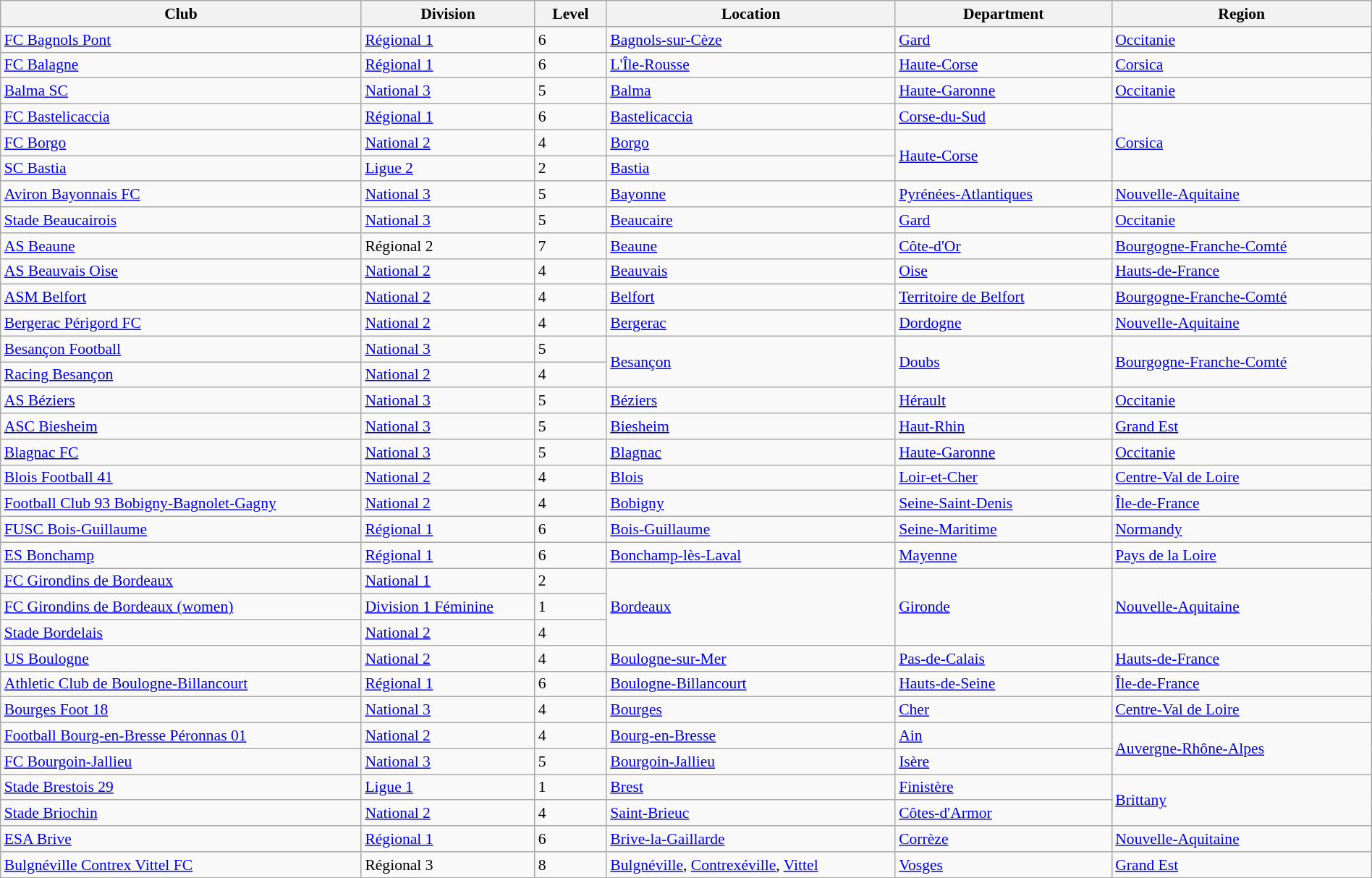<table class="wikitable sortable" width=100% style="font-size:90%">
<tr>
<th width=25%>Club</th>
<th width=12%>Division</th>
<th width=5%>Level</th>
<th width=20%>Location</th>
<th width=15%>Department</th>
<th width=18%>Region</th>
</tr>
<tr>
<td><a href='#'>FC Bagnols Pont</a></td>
<td><a href='#'>Régional 1</a></td>
<td>6</td>
<td><a href='#'>Bagnols-sur-Cèze</a></td>
<td><a href='#'>Gard</a></td>
<td><a href='#'>Occitanie</a></td>
</tr>
<tr>
<td><a href='#'>FC Balagne</a></td>
<td><a href='#'>Régional 1</a></td>
<td>6</td>
<td><a href='#'>L'Île-Rousse</a></td>
<td><a href='#'>Haute-Corse</a></td>
<td><a href='#'>Corsica</a></td>
</tr>
<tr>
<td><a href='#'>Balma SC</a></td>
<td><a href='#'>National 3</a></td>
<td>5</td>
<td><a href='#'>Balma</a></td>
<td><a href='#'>Haute-Garonne</a></td>
<td><a href='#'>Occitanie</a></td>
</tr>
<tr>
<td><a href='#'>FC Bastelicaccia</a></td>
<td><a href='#'>Régional 1</a></td>
<td>6</td>
<td><a href='#'>Bastelicaccia</a></td>
<td><a href='#'>Corse-du-Sud</a></td>
<td rowspan="3"><a href='#'>Corsica</a></td>
</tr>
<tr>
<td><a href='#'>FC Borgo</a></td>
<td><a href='#'>National 2</a></td>
<td>4</td>
<td><a href='#'>Borgo</a></td>
<td rowspan="2"><a href='#'>Haute-Corse</a></td>
</tr>
<tr>
<td><a href='#'>SC Bastia</a></td>
<td><a href='#'>Ligue 2</a></td>
<td>2</td>
<td><a href='#'>Bastia</a></td>
</tr>
<tr>
<td><a href='#'>Aviron Bayonnais FC</a></td>
<td><a href='#'>National 3</a></td>
<td>5</td>
<td><a href='#'>Bayonne</a></td>
<td><a href='#'>Pyrénées-Atlantiques</a></td>
<td><a href='#'>Nouvelle-Aquitaine</a></td>
</tr>
<tr>
<td><a href='#'>Stade Beaucairois</a></td>
<td><a href='#'>National 3</a></td>
<td>5</td>
<td><a href='#'>Beaucaire</a></td>
<td><a href='#'>Gard</a></td>
<td><a href='#'>Occitanie</a></td>
</tr>
<tr>
<td><a href='#'>AS Beaune</a></td>
<td>Régional 2</td>
<td>7</td>
<td><a href='#'>Beaune</a></td>
<td><a href='#'>Côte-d'Or</a></td>
<td><a href='#'>Bourgogne-Franche-Comté</a></td>
</tr>
<tr>
<td><a href='#'>AS Beauvais Oise</a></td>
<td><a href='#'>National 2</a></td>
<td>4</td>
<td><a href='#'>Beauvais</a></td>
<td><a href='#'>Oise</a></td>
<td><a href='#'>Hauts-de-France</a></td>
</tr>
<tr>
<td><a href='#'>ASM Belfort</a></td>
<td><a href='#'>National 2</a></td>
<td>4</td>
<td><a href='#'>Belfort</a></td>
<td><a href='#'>Territoire de Belfort</a></td>
<td><a href='#'>Bourgogne-Franche-Comté</a></td>
</tr>
<tr>
<td><a href='#'>Bergerac Périgord FC</a></td>
<td><a href='#'>National 2</a></td>
<td>4</td>
<td><a href='#'>Bergerac</a></td>
<td><a href='#'>Dordogne</a></td>
<td><a href='#'>Nouvelle-Aquitaine</a></td>
</tr>
<tr>
<td><a href='#'>Besançon Football</a></td>
<td><a href='#'>National 3</a></td>
<td>5</td>
<td rowspan="2"><a href='#'>Besançon</a></td>
<td rowspan="2"><a href='#'>Doubs</a></td>
<td rowspan="2"><a href='#'>Bourgogne-Franche-Comté</a></td>
</tr>
<tr>
<td><a href='#'>Racing Besançon</a></td>
<td><a href='#'>National 2</a></td>
<td>4</td>
</tr>
<tr>
<td><a href='#'>AS Béziers</a></td>
<td><a href='#'>National 3</a></td>
<td>5</td>
<td><a href='#'>Béziers</a></td>
<td><a href='#'>Hérault</a></td>
<td><a href='#'>Occitanie</a></td>
</tr>
<tr>
<td><a href='#'>ASC Biesheim</a></td>
<td><a href='#'>National 3</a></td>
<td>5</td>
<td><a href='#'>Biesheim</a></td>
<td><a href='#'>Haut-Rhin</a></td>
<td><a href='#'>Grand Est</a></td>
</tr>
<tr>
<td><a href='#'>Blagnac FC</a></td>
<td><a href='#'>National 3</a></td>
<td>5</td>
<td><a href='#'>Blagnac</a></td>
<td><a href='#'>Haute-Garonne</a></td>
<td><a href='#'>Occitanie</a></td>
</tr>
<tr>
<td><a href='#'>Blois Football 41</a></td>
<td><a href='#'>National 2</a></td>
<td>4</td>
<td><a href='#'>Blois</a></td>
<td><a href='#'>Loir-et-Cher</a></td>
<td><a href='#'>Centre-Val de Loire</a></td>
</tr>
<tr>
<td><a href='#'>Football Club 93 Bobigny-Bagnolet-Gagny</a></td>
<td><a href='#'>National 2</a></td>
<td>4</td>
<td><a href='#'>Bobigny</a></td>
<td><a href='#'>Seine-Saint-Denis</a></td>
<td><a href='#'>Île-de-France</a></td>
</tr>
<tr>
<td><a href='#'>FUSC Bois-Guillaume</a></td>
<td><a href='#'>Régional 1</a></td>
<td>6</td>
<td><a href='#'>Bois-Guillaume</a></td>
<td><a href='#'>Seine-Maritime</a></td>
<td><a href='#'>Normandy</a></td>
</tr>
<tr>
<td><a href='#'>ES Bonchamp</a></td>
<td><a href='#'>Régional 1</a></td>
<td>6</td>
<td><a href='#'>Bonchamp-lès-Laval</a></td>
<td><a href='#'>Mayenne</a></td>
<td><a href='#'>Pays de la Loire</a></td>
</tr>
<tr>
<td><a href='#'>FC Girondins de Bordeaux</a></td>
<td><a href='#'>National 1</a></td>
<td>2</td>
<td rowspan="3"><a href='#'>Bordeaux</a></td>
<td rowspan="3"><a href='#'>Gironde</a></td>
<td rowspan="3"><a href='#'>Nouvelle-Aquitaine</a></td>
</tr>
<tr>
<td><a href='#'>FC Girondins de Bordeaux (women)</a></td>
<td><a href='#'>Division 1 Féminine</a></td>
<td>1</td>
</tr>
<tr>
<td><a href='#'>Stade Bordelais</a></td>
<td><a href='#'>National 2</a></td>
<td>4</td>
</tr>
<tr>
<td><a href='#'>US Boulogne</a></td>
<td><a href='#'>National 2</a></td>
<td>4</td>
<td><a href='#'>Boulogne-sur-Mer</a></td>
<td><a href='#'>Pas-de-Calais</a></td>
<td><a href='#'>Hauts-de-France</a></td>
</tr>
<tr>
<td><a href='#'>Athletic Club de Boulogne-Billancourt</a></td>
<td><a href='#'>Régional 1</a></td>
<td>6</td>
<td><a href='#'>Boulogne-Billancourt</a></td>
<td><a href='#'>Hauts-de-Seine</a></td>
<td><a href='#'>Île-de-France</a></td>
</tr>
<tr>
<td><a href='#'>Bourges Foot 18</a></td>
<td><a href='#'>National 3</a></td>
<td>4</td>
<td><a href='#'>Bourges</a></td>
<td><a href='#'>Cher</a></td>
<td><a href='#'>Centre-Val de Loire</a></td>
</tr>
<tr>
<td><a href='#'>Football Bourg-en-Bresse Péronnas 01</a></td>
<td><a href='#'>National 2</a></td>
<td>4</td>
<td><a href='#'>Bourg-en-Bresse</a></td>
<td><a href='#'>Ain</a></td>
<td rowspan="2"><a href='#'>Auvergne-Rhône-Alpes</a></td>
</tr>
<tr>
<td><a href='#'>FC Bourgoin-Jallieu</a></td>
<td><a href='#'>National 3</a></td>
<td>5</td>
<td><a href='#'>Bourgoin-Jallieu</a></td>
<td><a href='#'>Isère</a></td>
</tr>
<tr>
<td><a href='#'>Stade Brestois 29</a></td>
<td><a href='#'>Ligue 1</a></td>
<td>1</td>
<td><a href='#'>Brest</a></td>
<td><a href='#'>Finistère</a></td>
<td rowspan="2"><a href='#'>Brittany</a></td>
</tr>
<tr>
<td><a href='#'>Stade Briochin</a></td>
<td><a href='#'>National 2</a></td>
<td>4</td>
<td><a href='#'>Saint-Brieuc</a></td>
<td><a href='#'>Côtes-d'Armor</a></td>
</tr>
<tr>
<td><a href='#'>ESA Brive</a></td>
<td><a href='#'>Régional 1</a></td>
<td>6</td>
<td><a href='#'>Brive-la-Gaillarde</a></td>
<td><a href='#'>Corrèze</a></td>
<td><a href='#'>Nouvelle-Aquitaine</a></td>
</tr>
<tr>
<td><a href='#'>Bulgnéville Contrex Vittel FC</a></td>
<td>Régional 3</td>
<td>8</td>
<td><a href='#'>Bulgnéville</a>, <a href='#'>Contrexéville</a>, <a href='#'>Vittel</a></td>
<td><a href='#'>Vosges</a></td>
<td><a href='#'>Grand Est</a></td>
</tr>
</table>
